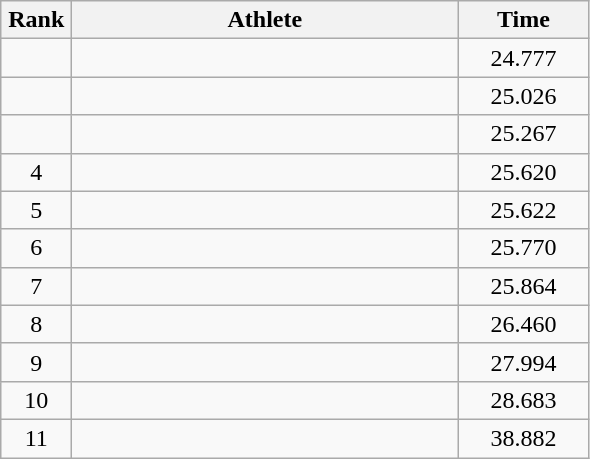<table class="wikitable" style="text-align:center">
<tr>
<th width=40>Rank</th>
<th width=250>Athlete</th>
<th width=80>Time</th>
</tr>
<tr>
<td></td>
<td align=left></td>
<td>24.777</td>
</tr>
<tr>
<td></td>
<td align=left></td>
<td>25.026</td>
</tr>
<tr>
<td></td>
<td align=left></td>
<td>25.267</td>
</tr>
<tr>
<td>4</td>
<td align=left></td>
<td>25.620</td>
</tr>
<tr>
<td>5</td>
<td align=left></td>
<td>25.622</td>
</tr>
<tr>
<td>6</td>
<td align=left></td>
<td>25.770</td>
</tr>
<tr>
<td>7</td>
<td align=left></td>
<td>25.864</td>
</tr>
<tr>
<td>8</td>
<td align=left></td>
<td>26.460</td>
</tr>
<tr>
<td>9</td>
<td align=left></td>
<td>27.994</td>
</tr>
<tr>
<td>10</td>
<td align=left></td>
<td>28.683</td>
</tr>
<tr>
<td>11</td>
<td align=left></td>
<td>38.882</td>
</tr>
</table>
